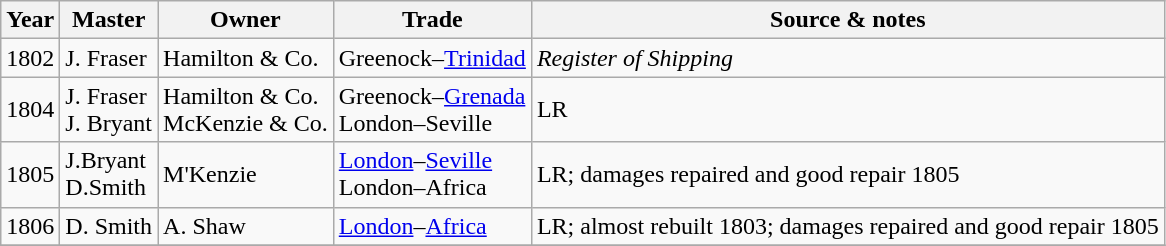<table class="sortable wikitable">
<tr>
<th>Year</th>
<th>Master</th>
<th>Owner</th>
<th>Trade</th>
<th>Source & notes</th>
</tr>
<tr>
<td>1802</td>
<td>J. Fraser</td>
<td>Hamilton & Co.</td>
<td>Greenock–<a href='#'>Trinidad</a></td>
<td><em>Register of Shipping</em></td>
</tr>
<tr>
<td>1804</td>
<td>J. Fraser<br>J. Bryant</td>
<td>Hamilton & Co.<br>McKenzie & Co.</td>
<td>Greenock–<a href='#'>Grenada</a><br>London–Seville</td>
<td>LR</td>
</tr>
<tr>
<td>1805</td>
<td>J.Bryant<br>D.Smith</td>
<td>M'Kenzie</td>
<td><a href='#'>London</a>–<a href='#'>Seville</a><br>London–Africa</td>
<td>LR; damages repaired and good repair 1805</td>
</tr>
<tr>
<td>1806</td>
<td>D. Smith</td>
<td>A. Shaw</td>
<td><a href='#'>London</a>–<a href='#'>Africa</a></td>
<td>LR; almost rebuilt 1803; damages repaired and good repair 1805</td>
</tr>
<tr>
</tr>
</table>
